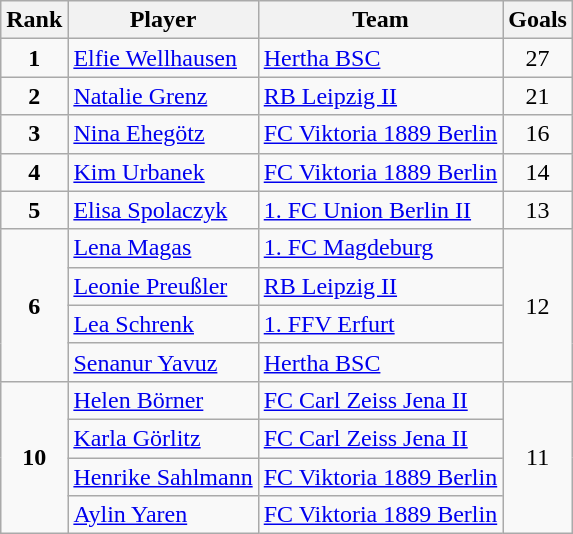<table class="wikitable sortable" style="text-align:center;">
<tr>
<th>Rank</th>
<th>Player</th>
<th>Team</th>
<th>Goals</th>
</tr>
<tr>
<td><strong>1</strong></td>
<td style="text-align:left;"> <a href='#'>Elfie Wellhausen</a></td>
<td style="text-align:left;"><a href='#'>Hertha BSC</a></td>
<td>27</td>
</tr>
<tr>
<td><strong>2</strong></td>
<td style="text-align:left;"> <a href='#'>Natalie Grenz</a></td>
<td style="text-align:left;"><a href='#'>RB Leipzig II</a></td>
<td>21</td>
</tr>
<tr>
<td><strong>3</strong></td>
<td style="text-align:left;"> <a href='#'>Nina Ehegötz</a></td>
<td style="text-align:left;"><a href='#'>FC Viktoria 1889 Berlin</a></td>
<td>16</td>
</tr>
<tr>
<td><strong>4</strong></td>
<td style="text-align:left;"> <a href='#'>Kim Urbanek</a></td>
<td style="text-align:left;"><a href='#'>FC Viktoria 1889 Berlin</a></td>
<td>14</td>
</tr>
<tr>
<td><strong>5</strong></td>
<td style="text-align:left;"> <a href='#'>Elisa Spolaczyk</a></td>
<td style="text-align:left;"><a href='#'>1. FC Union Berlin II</a></td>
<td>13</td>
</tr>
<tr>
<td rowspan = 4><strong>6</strong></td>
<td style="text-align:left;"> <a href='#'>Lena Magas</a></td>
<td style="text-align:left;"><a href='#'>1. FC Magdeburg</a></td>
<td rowspan = 4>12</td>
</tr>
<tr>
<td style="text-align:left;"> <a href='#'>Leonie Preußler</a></td>
<td style="text-align:left;"><a href='#'>RB Leipzig II</a></td>
</tr>
<tr>
<td style="text-align:left;"> <a href='#'>Lea Schrenk</a></td>
<td style="text-align:left;"><a href='#'>1. FFV Erfurt</a></td>
</tr>
<tr>
<td style="text-align:left;"> <a href='#'>Senanur Yavuz</a></td>
<td style="text-align:left;"><a href='#'>Hertha BSC</a></td>
</tr>
<tr>
<td rowspan = 4><strong>10</strong></td>
<td style="text-align:left;"> <a href='#'>Helen Börner</a></td>
<td style="text-align:left;"><a href='#'>FC Carl Zeiss Jena II</a></td>
<td rowspan = 4>11</td>
</tr>
<tr>
<td style="text-align:left;"> <a href='#'>Karla Görlitz</a></td>
<td style="text-align:left;"><a href='#'>FC Carl Zeiss Jena II</a></td>
</tr>
<tr>
<td style="text-align:left;"> <a href='#'>Henrike Sahlmann</a></td>
<td style="text-align:left;"><a href='#'>FC Viktoria 1889 Berlin</a></td>
</tr>
<tr>
<td style="text-align:left;"> <a href='#'>Aylin Yaren</a></td>
<td style="text-align:left;"><a href='#'>FC Viktoria 1889 Berlin</a></td>
</tr>
</table>
